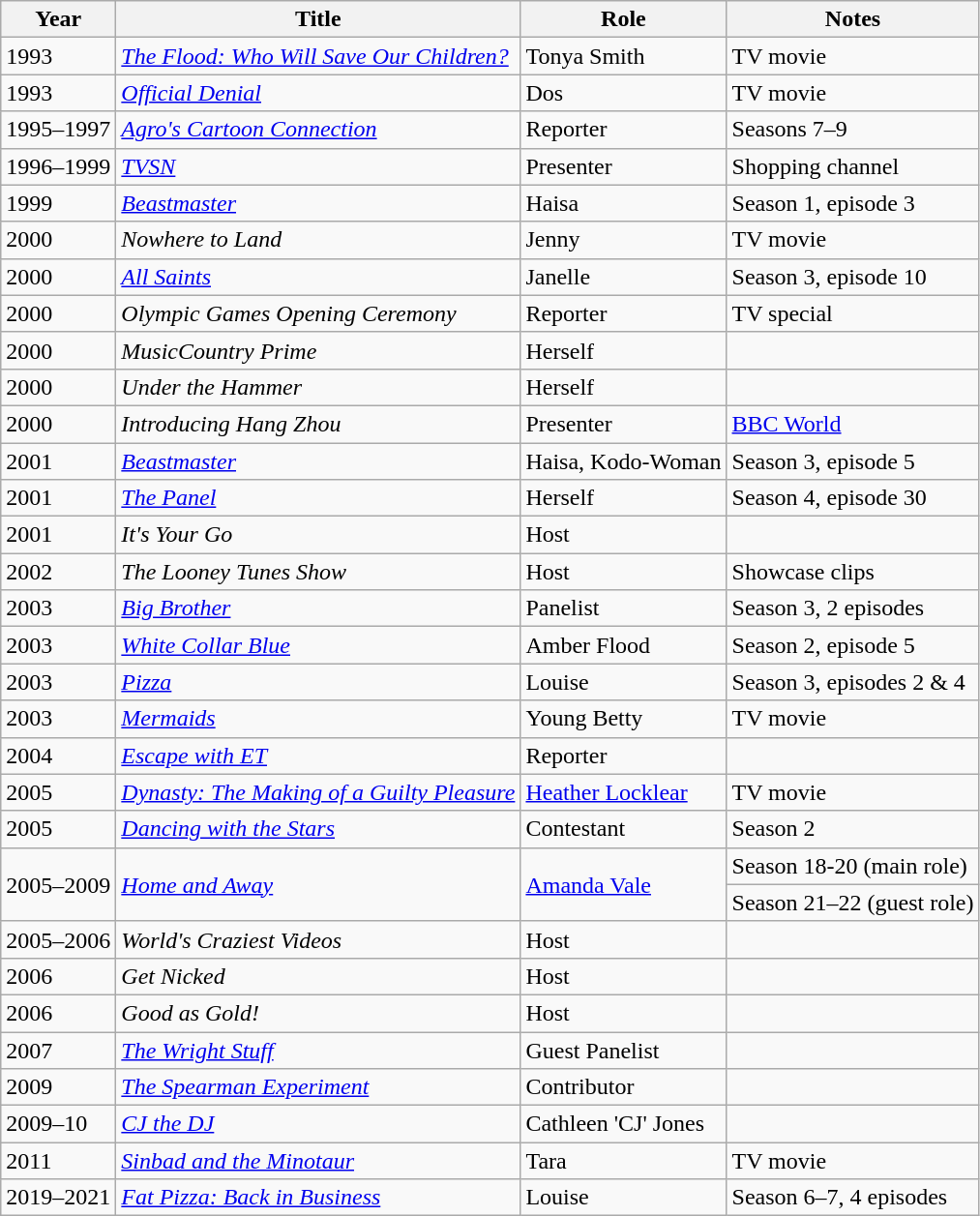<table class="wikitable">
<tr>
<th>Year</th>
<th>Title</th>
<th>Role</th>
<th>Notes</th>
</tr>
<tr>
<td>1993</td>
<td><em><a href='#'>The Flood: Who Will Save Our Children?</a></em></td>
<td>Tonya Smith</td>
<td>TV movie</td>
</tr>
<tr>
<td>1993</td>
<td><em><a href='#'>Official Denial</a></em></td>
<td>Dos</td>
<td>TV movie</td>
</tr>
<tr>
<td>1995–1997</td>
<td><em><a href='#'>Agro's Cartoon Connection</a></em></td>
<td>Reporter</td>
<td>Seasons 7–9</td>
</tr>
<tr>
<td>1996–1999</td>
<td><em><a href='#'>TVSN</a></em></td>
<td>Presenter</td>
<td>Shopping channel</td>
</tr>
<tr>
<td>1999</td>
<td><em><a href='#'>Beastmaster</a></em></td>
<td>Haisa</td>
<td>Season 1, episode 3</td>
</tr>
<tr>
<td>2000</td>
<td><em>Nowhere to Land</em></td>
<td>Jenny</td>
<td>TV movie</td>
</tr>
<tr>
<td>2000</td>
<td><em><a href='#'>All Saints</a></em></td>
<td>Janelle</td>
<td>Season 3, episode 10</td>
</tr>
<tr>
<td>2000</td>
<td><em>Olympic Games Opening Ceremony</em></td>
<td>Reporter</td>
<td>TV special</td>
</tr>
<tr>
<td>2000</td>
<td><em>MusicCountry Prime</em></td>
<td>Herself</td>
<td></td>
</tr>
<tr>
<td>2000</td>
<td><em>Under the Hammer</em></td>
<td>Herself</td>
<td></td>
</tr>
<tr>
<td>2000</td>
<td><em>Introducing Hang Zhou</em></td>
<td>Presenter</td>
<td><a href='#'>BBC World</a></td>
</tr>
<tr>
<td>2001</td>
<td><em><a href='#'>Beastmaster</a></em></td>
<td>Haisa, Kodo-Woman</td>
<td>Season 3, episode 5</td>
</tr>
<tr>
<td>2001</td>
<td><em><a href='#'>The Panel</a></em></td>
<td>Herself</td>
<td>Season 4, episode 30</td>
</tr>
<tr>
<td>2001</td>
<td><em>It's Your Go</em></td>
<td>Host</td>
<td></td>
</tr>
<tr>
<td>2002</td>
<td><em>The Looney Tunes Show</em></td>
<td>Host</td>
<td>Showcase clips</td>
</tr>
<tr>
<td>2003</td>
<td><em><a href='#'>Big Brother</a></em></td>
<td>Panelist</td>
<td>Season 3, 2 episodes</td>
</tr>
<tr>
<td>2003</td>
<td><em><a href='#'>White Collar Blue</a></em></td>
<td>Amber Flood</td>
<td>Season 2, episode 5</td>
</tr>
<tr>
<td>2003</td>
<td><em><a href='#'>Pizza</a></em></td>
<td>Louise</td>
<td>Season 3, episodes 2 & 4</td>
</tr>
<tr>
<td>2003</td>
<td><em><a href='#'>Mermaids</a></em></td>
<td>Young Betty</td>
<td>TV movie</td>
</tr>
<tr>
<td>2004</td>
<td><em><a href='#'>Escape with ET</a></em></td>
<td>Reporter</td>
<td></td>
</tr>
<tr>
<td>2005</td>
<td><em><a href='#'>Dynasty: The Making of a Guilty Pleasure</a></em></td>
<td><a href='#'>Heather Locklear</a></td>
<td>TV movie</td>
</tr>
<tr>
<td>2005</td>
<td><em><a href='#'>Dancing with the Stars</a></em></td>
<td>Contestant</td>
<td>Season 2</td>
</tr>
<tr>
<td rowspan="2">2005–2009</td>
<td rowspan="2"><em><a href='#'>Home and Away</a></em></td>
<td rowspan="2"><a href='#'>Amanda Vale</a></td>
<td>Season 18-20 (main role)</td>
</tr>
<tr>
<td>Season 21–22 (guest role)</td>
</tr>
<tr>
<td>2005–2006</td>
<td><em>World's Craziest Videos</em></td>
<td>Host</td>
<td></td>
</tr>
<tr>
<td>2006</td>
<td><em>Get Nicked</em></td>
<td>Host</td>
<td></td>
</tr>
<tr>
<td>2006</td>
<td><em>Good as Gold!</em></td>
<td>Host</td>
<td></td>
</tr>
<tr>
<td>2007</td>
<td><em><a href='#'>The Wright Stuff</a></em></td>
<td>Guest Panelist</td>
<td></td>
</tr>
<tr>
<td>2009</td>
<td><em><a href='#'>The Spearman Experiment</a></em></td>
<td>Contributor</td>
<td></td>
</tr>
<tr>
<td>2009–10</td>
<td><em><a href='#'>CJ the DJ</a></em></td>
<td>Cathleen 'CJ' Jones</td>
<td></td>
</tr>
<tr>
<td>2011</td>
<td><em><a href='#'>Sinbad and the Minotaur</a></em></td>
<td>Tara</td>
<td>TV movie</td>
</tr>
<tr>
<td>2019–2021</td>
<td><em><a href='#'>Fat Pizza: Back in Business</a></em></td>
<td>Louise</td>
<td>Season 6–7, 4 episodes</td>
</tr>
</table>
